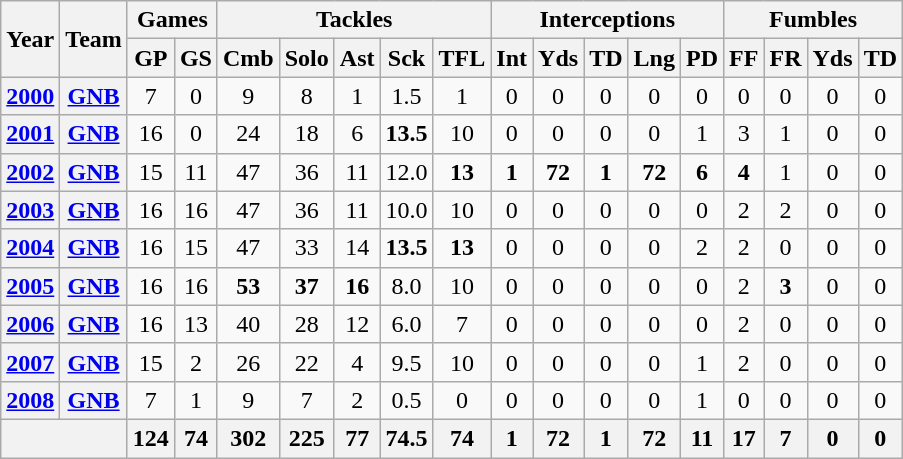<table class="wikitable" style="text-align:center">
<tr>
<th rowspan="2">Year</th>
<th rowspan="2">Team</th>
<th colspan="2">Games</th>
<th colspan="5">Tackles</th>
<th colspan="5">Interceptions</th>
<th colspan="4">Fumbles</th>
</tr>
<tr>
<th>GP</th>
<th>GS</th>
<th>Cmb</th>
<th>Solo</th>
<th>Ast</th>
<th>Sck</th>
<th>TFL</th>
<th>Int</th>
<th>Yds</th>
<th>TD</th>
<th>Lng</th>
<th>PD</th>
<th>FF</th>
<th>FR</th>
<th>Yds</th>
<th>TD</th>
</tr>
<tr>
<th><a href='#'>2000</a></th>
<th><a href='#'>GNB</a></th>
<td>7</td>
<td>0</td>
<td>9</td>
<td>8</td>
<td>1</td>
<td>1.5</td>
<td>1</td>
<td>0</td>
<td>0</td>
<td>0</td>
<td>0</td>
<td>0</td>
<td>0</td>
<td>0</td>
<td>0</td>
<td>0</td>
</tr>
<tr>
<th><a href='#'>2001</a></th>
<th><a href='#'>GNB</a></th>
<td>16</td>
<td>0</td>
<td>24</td>
<td>18</td>
<td>6</td>
<td><strong>13.5</strong></td>
<td>10</td>
<td>0</td>
<td>0</td>
<td>0</td>
<td>0</td>
<td>1</td>
<td>3</td>
<td>1</td>
<td>0</td>
<td>0</td>
</tr>
<tr>
<th><a href='#'>2002</a></th>
<th><a href='#'>GNB</a></th>
<td>15</td>
<td>11</td>
<td>47</td>
<td>36</td>
<td>11</td>
<td>12.0</td>
<td><strong>13</strong></td>
<td><strong>1</strong></td>
<td><strong>72</strong></td>
<td><strong>1</strong></td>
<td><strong>72</strong></td>
<td><strong>6</strong></td>
<td><strong>4</strong></td>
<td>1</td>
<td>0</td>
<td>0</td>
</tr>
<tr>
<th><a href='#'>2003</a></th>
<th><a href='#'>GNB</a></th>
<td>16</td>
<td>16</td>
<td>47</td>
<td>36</td>
<td>11</td>
<td>10.0</td>
<td>10</td>
<td>0</td>
<td>0</td>
<td>0</td>
<td>0</td>
<td>0</td>
<td>2</td>
<td>2</td>
<td>0</td>
<td>0</td>
</tr>
<tr>
<th><a href='#'>2004</a></th>
<th><a href='#'>GNB</a></th>
<td>16</td>
<td>15</td>
<td>47</td>
<td>33</td>
<td>14</td>
<td><strong>13.5</strong></td>
<td><strong>13</strong></td>
<td>0</td>
<td>0</td>
<td>0</td>
<td>0</td>
<td>2</td>
<td>2</td>
<td>0</td>
<td>0</td>
<td>0</td>
</tr>
<tr>
<th><a href='#'>2005</a></th>
<th><a href='#'>GNB</a></th>
<td>16</td>
<td>16</td>
<td><strong>53</strong></td>
<td><strong>37</strong></td>
<td><strong>16</strong></td>
<td>8.0</td>
<td>10</td>
<td>0</td>
<td>0</td>
<td>0</td>
<td>0</td>
<td>0</td>
<td>2</td>
<td><strong>3</strong></td>
<td>0</td>
<td>0</td>
</tr>
<tr>
<th><a href='#'>2006</a></th>
<th><a href='#'>GNB</a></th>
<td>16</td>
<td>13</td>
<td>40</td>
<td>28</td>
<td>12</td>
<td>6.0</td>
<td>7</td>
<td>0</td>
<td>0</td>
<td>0</td>
<td>0</td>
<td>0</td>
<td>2</td>
<td>0</td>
<td>0</td>
<td>0</td>
</tr>
<tr>
<th><a href='#'>2007</a></th>
<th><a href='#'>GNB</a></th>
<td>15</td>
<td>2</td>
<td>26</td>
<td>22</td>
<td>4</td>
<td>9.5</td>
<td>10</td>
<td>0</td>
<td>0</td>
<td>0</td>
<td>0</td>
<td>1</td>
<td>2</td>
<td>0</td>
<td>0</td>
<td>0</td>
</tr>
<tr>
<th><a href='#'>2008</a></th>
<th><a href='#'>GNB</a></th>
<td>7</td>
<td>1</td>
<td>9</td>
<td>7</td>
<td>2</td>
<td>0.5</td>
<td>0</td>
<td>0</td>
<td>0</td>
<td>0</td>
<td>0</td>
<td>1</td>
<td>0</td>
<td>0</td>
<td>0</td>
<td>0</td>
</tr>
<tr>
<th colspan="2"></th>
<th>124</th>
<th>74</th>
<th>302</th>
<th>225</th>
<th>77</th>
<th>74.5</th>
<th>74</th>
<th>1</th>
<th>72</th>
<th>1</th>
<th>72</th>
<th>11</th>
<th>17</th>
<th>7</th>
<th>0</th>
<th>0</th>
</tr>
</table>
